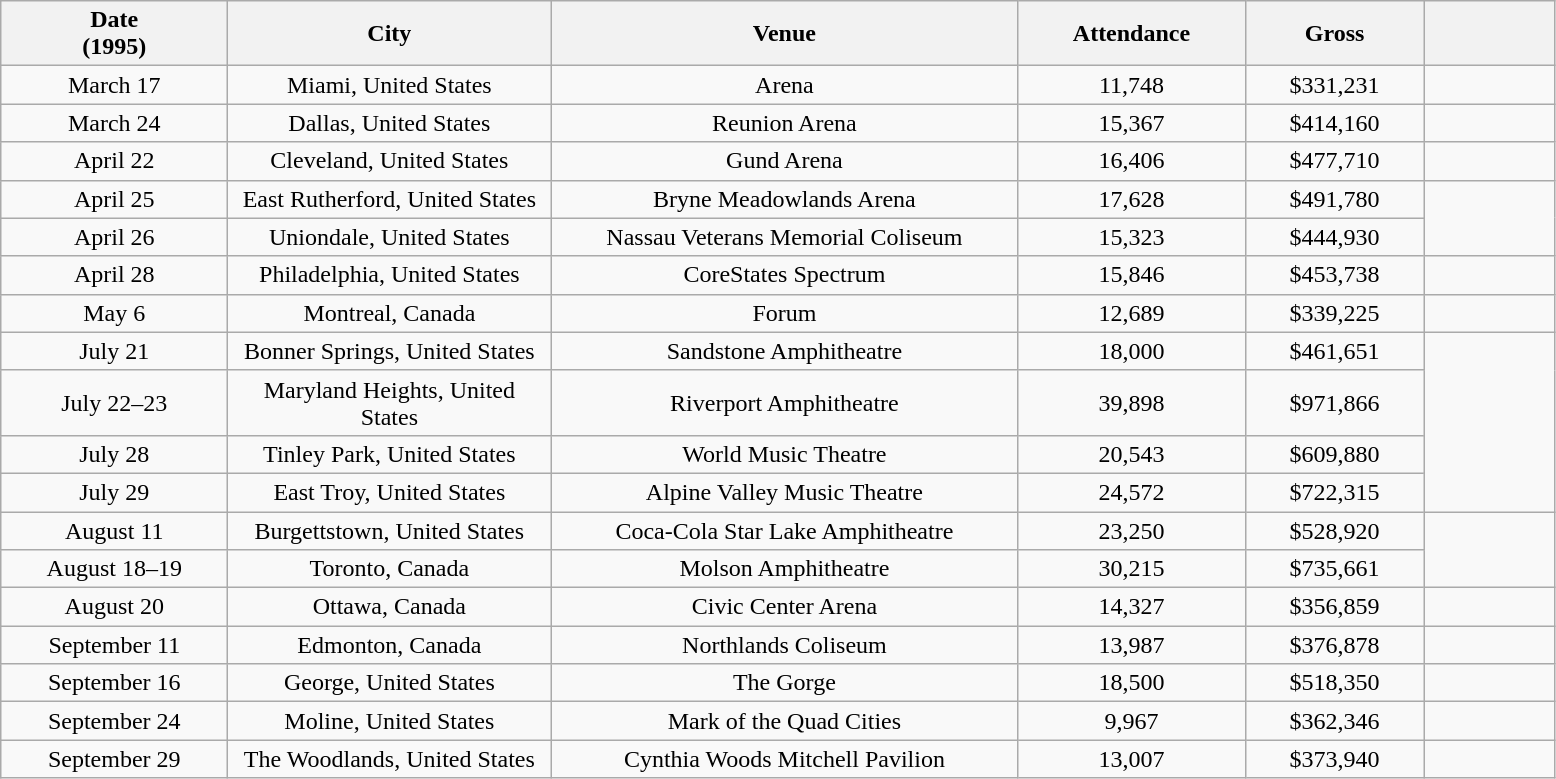<table class="wikitable sortable plainrowheaders" style="text-align:center;">
<tr>
<th scope="col" style="width:9em;">Date<br>(1995)</th>
<th scope="col" style="width:13em;">City</th>
<th scope="col" style="width:19em;">Venue</th>
<th scope="col" style="width:9em;">Attendance</th>
<th scope="col" style="width:7em;">Gross</th>
<th scope="col" style="width:5em;" class="unsortable"></th>
</tr>
<tr>
<td>March 17</td>
<td>Miami, United States</td>
<td>Arena</td>
<td>11,748</td>
<td>$331,231</td>
<td></td>
</tr>
<tr>
<td>March 24</td>
<td>Dallas, United States</td>
<td>Reunion Arena</td>
<td>15,367</td>
<td>$414,160</td>
<td></td>
</tr>
<tr>
<td>April 22</td>
<td>Cleveland, United States</td>
<td>Gund Arena</td>
<td>16,406</td>
<td>$477,710</td>
<td></td>
</tr>
<tr>
<td>April 25</td>
<td>East Rutherford, United States</td>
<td>Bryne Meadowlands Arena</td>
<td>17,628</td>
<td>$491,780</td>
<td rowspan="2"></td>
</tr>
<tr>
<td>April 26</td>
<td>Uniondale, United States</td>
<td>Nassau Veterans Memorial Coliseum</td>
<td>15,323</td>
<td>$444,930</td>
</tr>
<tr>
<td>April 28</td>
<td>Philadelphia, United States</td>
<td>CoreStates Spectrum</td>
<td>15,846</td>
<td>$453,738</td>
<td></td>
</tr>
<tr>
<td>May 6</td>
<td>Montreal, Canada</td>
<td>Forum</td>
<td>12,689</td>
<td>$339,225</td>
<td></td>
</tr>
<tr>
<td>July 21</td>
<td>Bonner Springs, United States</td>
<td>Sandstone Amphitheatre</td>
<td>18,000</td>
<td>$461,651</td>
<td rowspan="4"></td>
</tr>
<tr>
<td>July 22–23</td>
<td>Maryland Heights, United States</td>
<td>Riverport Amphitheatre</td>
<td>39,898</td>
<td>$971,866</td>
</tr>
<tr>
<td>July 28</td>
<td>Tinley Park, United States</td>
<td>World Music Theatre</td>
<td>20,543</td>
<td>$609,880</td>
</tr>
<tr>
<td>July 29</td>
<td>East Troy, United States</td>
<td>Alpine Valley Music Theatre</td>
<td>24,572</td>
<td>$722,315</td>
</tr>
<tr>
<td>August 11</td>
<td>Burgettstown, United States</td>
<td>Coca-Cola Star Lake Amphitheatre</td>
<td>23,250</td>
<td>$528,920</td>
<td rowspan="2"></td>
</tr>
<tr>
<td>August 18–19</td>
<td>Toronto, Canada</td>
<td>Molson Amphitheatre</td>
<td>30,215</td>
<td>$735,661</td>
</tr>
<tr>
<td>August 20</td>
<td>Ottawa, Canada</td>
<td>Civic Center Arena</td>
<td>14,327</td>
<td>$356,859</td>
<td></td>
</tr>
<tr>
<td>September 11</td>
<td>Edmonton, Canada</td>
<td>Northlands Coliseum</td>
<td>13,987</td>
<td>$376,878</td>
<td></td>
</tr>
<tr>
<td>September 16</td>
<td>George, United States</td>
<td>The Gorge</td>
<td>18,500</td>
<td>$518,350</td>
<td></td>
</tr>
<tr>
<td>September 24</td>
<td>Moline, United States</td>
<td>Mark of the Quad Cities</td>
<td>9,967</td>
<td>$362,346</td>
<td></td>
</tr>
<tr>
<td>September 29</td>
<td>The Woodlands, United States</td>
<td>Cynthia Woods Mitchell Pavilion</td>
<td>13,007</td>
<td>$373,940</td>
<td></td>
</tr>
</table>
